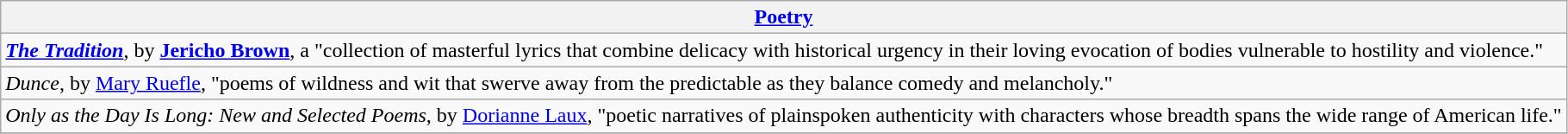<table class="wikitable" style="float:left; float:none;">
<tr>
<th><a href='#'>Poetry</a></th>
</tr>
<tr>
<td><strong><em><a href='#'>The Tradition</a></em></strong>, by <strong><a href='#'>Jericho Brown</a></strong>, a "collection of masterful lyrics that combine delicacy with historical urgency in their loving evocation of bodies vulnerable to hostility and violence."</td>
</tr>
<tr>
<td><em>Dunce</em>, by <a href='#'>Mary Ruefle</a>, "poems of wildness and wit that swerve away from the predictable as they balance comedy and melancholy."</td>
</tr>
<tr>
<td><em>Only as the Day Is Long: New and Selected Poems</em>, by <a href='#'>Dorianne Laux</a>, "poetic narratives of plainspoken authenticity with characters whose breadth spans the wide range of American life."</td>
</tr>
<tr>
</tr>
</table>
